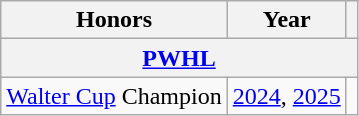<table class="wikitable">
<tr>
<th>Honors</th>
<th>Year</th>
<th></th>
</tr>
<tr>
<th colspan="3"><a href='#'>PWHL</a></th>
</tr>
<tr>
<td><a href='#'>Walter Cup</a> Champion</td>
<td><a href='#'>2024</a>, <a href='#'>2025</a></td>
<td></td>
</tr>
</table>
